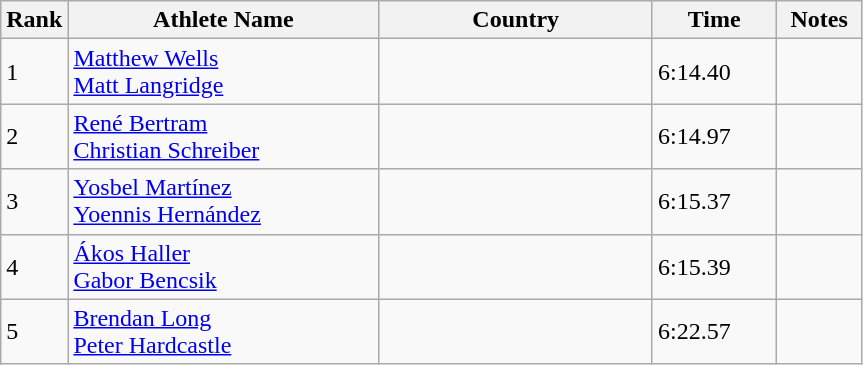<table class="wikitable">
<tr>
<th width=25>Rank</th>
<th width=200>Athlete Name</th>
<th width=175>Country</th>
<th width=75>Time</th>
<th width=50>Notes</th>
</tr>
<tr>
<td>1</td>
<td><a href='#'>Matthew Wells</a> <br> <a href='#'>Matt Langridge</a></td>
<td></td>
<td>6:14.40</td>
<td></td>
</tr>
<tr>
<td>2</td>
<td><a href='#'>René Bertram</a> <br> <a href='#'>Christian Schreiber</a></td>
<td></td>
<td>6:14.97</td>
<td></td>
</tr>
<tr>
<td>3</td>
<td><a href='#'>Yosbel Martínez</a> <br> <a href='#'>Yoennis Hernández</a></td>
<td></td>
<td>6:15.37</td>
<td></td>
</tr>
<tr>
<td>4</td>
<td><a href='#'>Ákos Haller</a> <br> <a href='#'>Gabor Bencsik</a></td>
<td></td>
<td>6:15.39</td>
<td></td>
</tr>
<tr>
<td>5</td>
<td><a href='#'>Brendan Long</a> <br> <a href='#'>Peter Hardcastle</a></td>
<td></td>
<td>6:22.57</td>
<td></td>
</tr>
</table>
